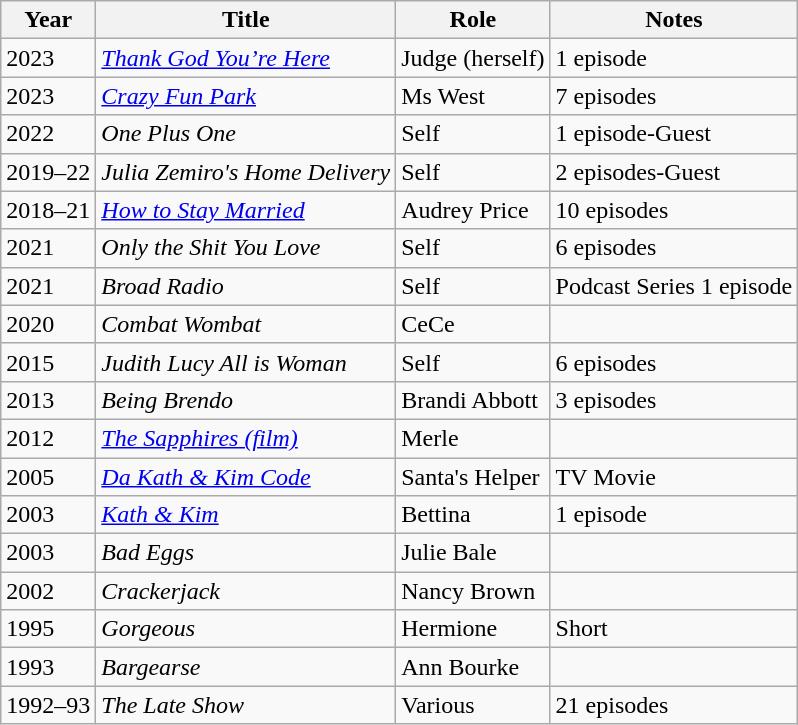<table class="wikitable">
<tr>
<th>Year</th>
<th>Title</th>
<th>Role</th>
<th>Notes</th>
</tr>
<tr>
<td>2023</td>
<td><em><a href='#'>Thank God You’re Here</a></em></td>
<td>Judge (herself)</td>
<td>1 episode</td>
</tr>
<tr>
<td>2023</td>
<td><em><a href='#'>Crazy Fun Park</a></em></td>
<td>Ms West</td>
<td>7 episodes</td>
</tr>
<tr>
<td>2022</td>
<td><em>One Plus One</em></td>
<td>Self</td>
<td>1 episode-Guest</td>
</tr>
<tr>
<td>2019–22</td>
<td><em>Julia Zemiro's Home Delivery</em></td>
<td>Self</td>
<td>2 episodes-Guest</td>
</tr>
<tr>
<td>2018–21</td>
<td><em><a href='#'>How to Stay Married</a></em></td>
<td>Audrey Price</td>
<td>10 episodes</td>
</tr>
<tr>
<td>2021</td>
<td><em>Only the Shit You Love</em></td>
<td>Self</td>
<td>6 episodes</td>
</tr>
<tr>
<td>2021</td>
<td><em>Broad Radio</em></td>
<td>Self</td>
<td>Podcast Series 1 episode</td>
</tr>
<tr>
<td>2020</td>
<td><em>Combat Wombat</em></td>
<td>CeCe</td>
<td></td>
</tr>
<tr>
<td>2015</td>
<td><em>Judith Lucy All is Woman</em></td>
<td>Self</td>
<td>6 episodes</td>
</tr>
<tr>
<td>2013</td>
<td><em>Being Brendo</em></td>
<td>Brandi Abbott</td>
<td>3 episodes</td>
</tr>
<tr>
<td>2012</td>
<td><em><a href='#'>The Sapphires (film)</a></em></td>
<td>Merle</td>
<td></td>
</tr>
<tr>
<td>2005</td>
<td><em><a href='#'>Da Kath & Kim Code</a></em></td>
<td>Santa's Helper</td>
<td>TV Movie</td>
</tr>
<tr>
<td>2003</td>
<td><em><a href='#'>Kath & Kim</a></em></td>
<td>Bettina</td>
<td>1 episode</td>
</tr>
<tr>
<td>2003</td>
<td><em>Bad Eggs</em></td>
<td>Julie Bale</td>
<td></td>
</tr>
<tr>
<td>2002</td>
<td><em>Crackerjack</em></td>
<td>Nancy Brown</td>
<td></td>
</tr>
<tr>
<td>1995</td>
<td><em>Gorgeous</em></td>
<td>Hermione</td>
<td>Short</td>
</tr>
<tr>
<td>1993</td>
<td><em>Bargearse</em></td>
<td>Ann Bourke</td>
<td></td>
</tr>
<tr>
<td>1992–93</td>
<td><em>The Late Show</em></td>
<td>Various</td>
<td>21 episodes</td>
</tr>
</table>
